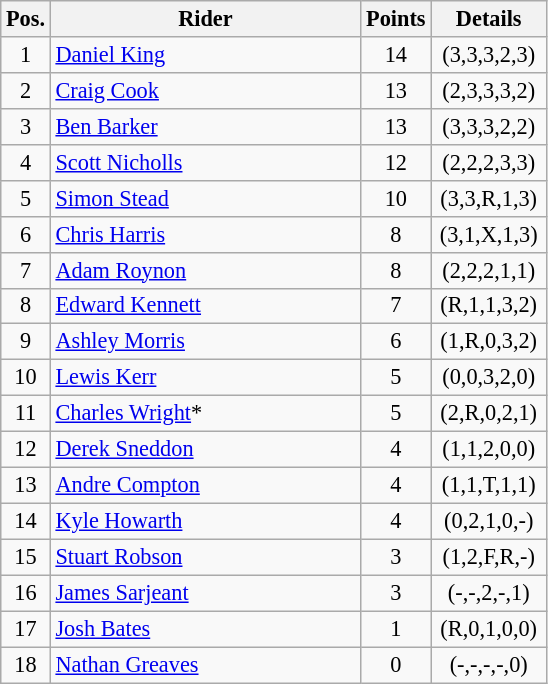<table class=wikitable style="font-size:93%;">
<tr>
<th width=25px>Pos.</th>
<th width=200px>Rider</th>
<th width=40px>Points</th>
<th width=70px>Details</th>
</tr>
<tr align=center >
<td>1</td>
<td align=left><a href='#'>Daniel King</a></td>
<td>14</td>
<td>(3,3,3,2,3)</td>
</tr>
<tr align=center >
<td>2</td>
<td align=left><a href='#'>Craig Cook</a></td>
<td>13</td>
<td>(2,3,3,3,2)</td>
</tr>
<tr align=center >
<td>3</td>
<td align=left><a href='#'>Ben Barker</a></td>
<td>13</td>
<td>(3,3,3,2,2)</td>
</tr>
<tr align=center >
<td>4</td>
<td align=left><a href='#'>Scott Nicholls</a></td>
<td>12</td>
<td>(2,2,2,3,3)</td>
</tr>
<tr align=center >
<td>5</td>
<td align=left><a href='#'>Simon Stead</a></td>
<td>10</td>
<td>(3,3,R,1,3)</td>
</tr>
<tr align=center >
<td>6</td>
<td align=left><a href='#'>Chris Harris</a></td>
<td>8</td>
<td>(3,1,X,1,3)</td>
</tr>
<tr align=center >
<td>7</td>
<td align=left><a href='#'>Adam Roynon</a></td>
<td>8</td>
<td>(2,2,2,1,1)</td>
</tr>
<tr align=center >
<td>8</td>
<td align=left><a href='#'>Edward Kennett</a></td>
<td>7</td>
<td>(R,1,1,3,2)</td>
</tr>
<tr align=center>
<td>9</td>
<td align=left><a href='#'>Ashley Morris</a></td>
<td>6</td>
<td>(1,R,0,3,2)</td>
</tr>
<tr align=center>
<td>10</td>
<td align=left><a href='#'>Lewis Kerr</a></td>
<td>5</td>
<td>(0,0,3,2,0)</td>
</tr>
<tr align=center>
<td>11</td>
<td align=left><a href='#'>Charles Wright</a>*</td>
<td>5</td>
<td>(2,R,0,2,1)</td>
</tr>
<tr align=center>
<td>12</td>
<td align=left><a href='#'>Derek Sneddon</a></td>
<td>4</td>
<td>(1,1,2,0,0)</td>
</tr>
<tr align=center>
<td>13</td>
<td align=left><a href='#'>Andre Compton</a></td>
<td>4</td>
<td>(1,1,T,1,1)</td>
</tr>
<tr align=center>
<td>14</td>
<td align=left><a href='#'>Kyle Howarth</a></td>
<td>4</td>
<td>(0,2,1,0,-)</td>
</tr>
<tr align=center>
<td>15</td>
<td align=left><a href='#'>Stuart Robson</a></td>
<td>3</td>
<td>(1,2,F,R,-)</td>
</tr>
<tr align=center>
<td>16</td>
<td align=left><a href='#'>James Sarjeant</a></td>
<td>3</td>
<td>(-,-,2,-,1)</td>
</tr>
<tr align=center>
<td>17</td>
<td align=left><a href='#'>Josh Bates</a></td>
<td>1</td>
<td>(R,0,1,0,0)</td>
</tr>
<tr align=center>
<td>18</td>
<td align=left><a href='#'>Nathan Greaves</a></td>
<td>0</td>
<td>(-,-,-,-,0)</td>
</tr>
</table>
